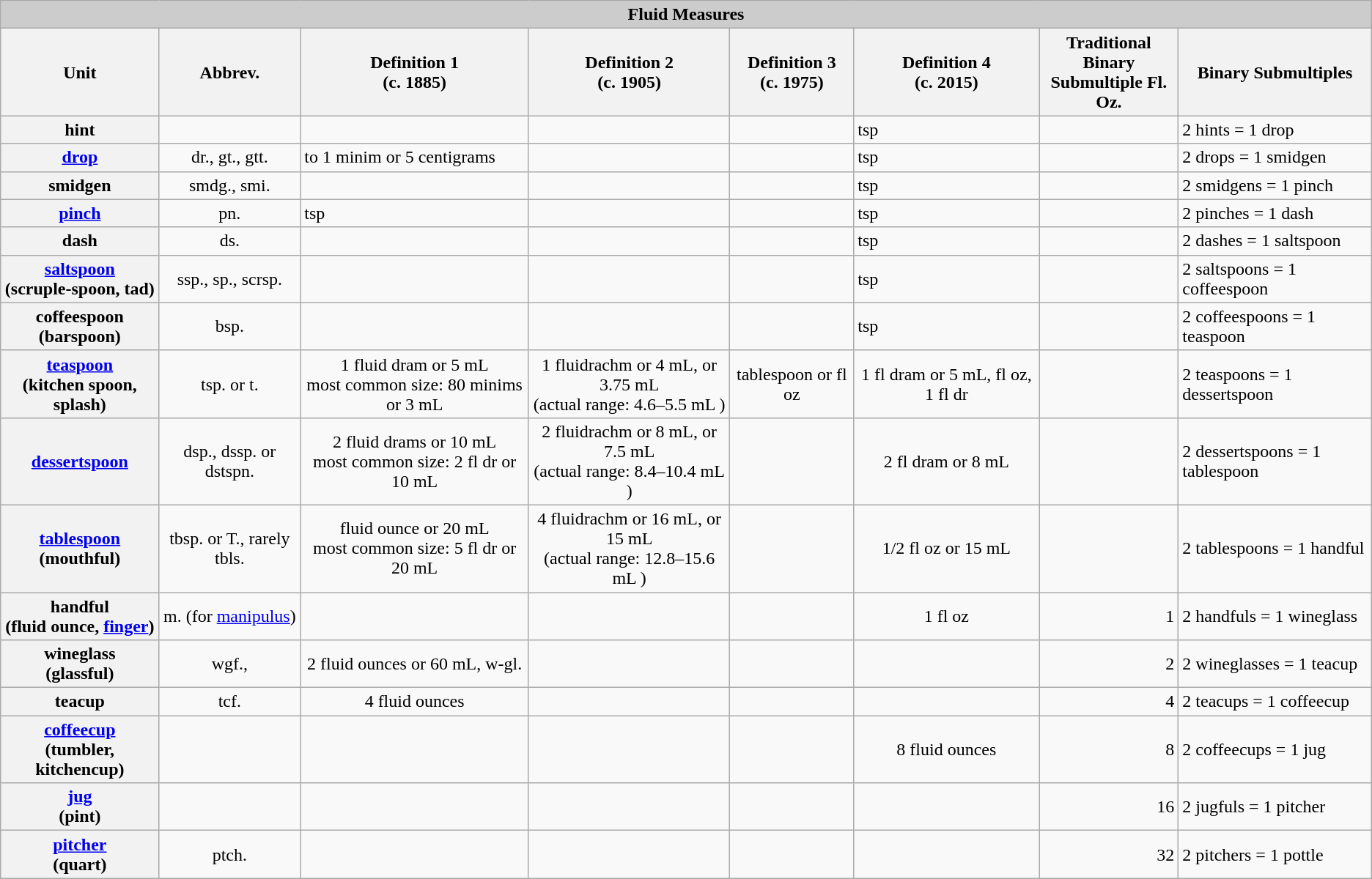<table class="wikitable" style="text-align:center;">
<tr>
<th colspan="8" style="background: #cccccc">Fluid Measures</th>
</tr>
<tr>
<th>Unit</th>
<th>Abbrev.</th>
<th>Definition 1<br>(c. 1885)</th>
<th>Definition 2<br>(c. 1905)</th>
<th>Definition 3<br>(c. 1975)</th>
<th>Definition 4<br>(c. 2015)</th>
<th>Traditional Binary<br>Submultiple Fl. Oz.</th>
<th>Binary Submultiples</th>
</tr>
<tr>
<th>hint</th>
<td></td>
<td></td>
<td></td>
<td></td>
<td align=left> tsp</td>
<td align=right></td>
<td align=left>2 hints = 1 drop</td>
</tr>
<tr>
<th><a href='#'>drop</a></th>
<td>dr., gt., gtt.</td>
<td align=left> to 1 minim or 5 centigrams</td>
<td></td>
<td></td>
<td align=left> tsp</td>
<td align=right></td>
<td align=left>2 drops = 1 smidgen</td>
</tr>
<tr>
<th>smidgen</th>
<td>smdg., smi.</td>
<td></td>
<td></td>
<td></td>
<td align=left> tsp</td>
<td align=right></td>
<td align=left>2 smidgens = 1 pinch</td>
</tr>
<tr>
<th><a href='#'>pinch</a></th>
<td>pn.</td>
<td align=left> tsp</td>
<td></td>
<td></td>
<td align=left> tsp</td>
<td align=right></td>
<td align=left>2 pinches = 1 dash</td>
</tr>
<tr>
<th>dash</th>
<td>ds.</td>
<td></td>
<td></td>
<td></td>
<td align=left> tsp</td>
<td align=right></td>
<td align=left>2 dashes = 1 saltspoon</td>
</tr>
<tr>
<th><a href='#'>saltspoon</a><br>(scruple-spoon, tad)</th>
<td>ssp., sp., scrsp.</td>
<td></td>
<td></td>
<td></td>
<td align=left> tsp</td>
<td align=right></td>
<td align=left>2 saltspoons = 1 coffeespoon</td>
</tr>
<tr>
<th>coffeespoon<br>(barspoon)</th>
<td>bsp.</td>
<td></td>
<td></td>
<td></td>
<td align=left> tsp</td>
<td align=right></td>
<td align=left>2 coffeespoons = 1 teaspoon</td>
</tr>
<tr>
<th><a href='#'>teaspoon</a><br>(kitchen spoon, splash)</th>
<td>tsp. or t.</td>
<td>1 fluid dram or 5 mL<br>most common size: 80 minims or 3 mL </td>
<td>1 fluidrachm or 4 mL, or 3.75 mL<br>(actual range: 4.6–5.5 mL )</td>
<td> tablespoon or  fl oz</td>
<td>1 fl dram or 5 mL,  fl oz, 1 fl dr</td>
<td align=right></td>
<td align=left>2 teaspoons = 1 dessertspoon</td>
</tr>
<tr>
<th><a href='#'>dessertspoon</a></th>
<td>dsp., dssp. or dstspn.</td>
<td>2 fluid drams or 10 mL<br>most common size: 2  fl dr or 10 mL </td>
<td>2 fluidrachm or 8 mL, or 7.5 mL<br>(actual range: 8.4–10.4 mL )</td>
<td></td>
<td>2 fl dram or 8 mL</td>
<td align=right></td>
<td align=left>2 dessertspoons = 1 tablespoon</td>
</tr>
<tr>
<th><a href='#'>tablespoon</a> (mouthful)</th>
<td>tbsp. or T., rarely tbls.</td>
<td> fluid ounce or 20 mL<br>most common size: 5 fl dr or 20 mL </td>
<td>4 fluidrachm or 16 mL, or 15 mL<br>(actual range: 12.8–15.6 mL )</td>
<td></td>
<td>1/2 fl oz or 15 mL</td>
<td align=right></td>
<td align=left>2 tablespoons = 1 handful</td>
</tr>
<tr>
<th>handful<br>(fluid ounce, <a href='#'>finger</a>)</th>
<td>m. (for <a href='#'>manipulus</a>)</td>
<td></td>
<td></td>
<td></td>
<td>1 fl oz</td>
<td align=right>1</td>
<td align=left>2 handfuls = 1 wineglass</td>
</tr>
<tr>
<th>wineglass<br>(glassful)</th>
<td>wgf.,</td>
<td>2 fluid ounces or 60 mL, w-gl.</td>
<td></td>
<td></td>
<td></td>
<td align=right>2</td>
<td align=left>2 wineglasses = 1 teacup</td>
</tr>
<tr>
<th>teacup</th>
<td>tcf.</td>
<td>4 fluid ounces</td>
<td></td>
<td></td>
<td></td>
<td align=right>4</td>
<td align=left>2 teacups = 1 coffeecup</td>
</tr>
<tr>
<th><a href='#'>coffeecup</a><br>(tumbler, kitchencup)</th>
<td></td>
<td></td>
<td></td>
<td></td>
<td>8 fluid ounces</td>
<td align=right>8</td>
<td align=left>2 coffeecups = 1 jug</td>
</tr>
<tr>
<th><a href='#'>jug</a><br>(pint)</th>
<td></td>
<td></td>
<td></td>
<td></td>
<td></td>
<td align=right>16</td>
<td align=left>2 jugfuls = 1 pitcher</td>
</tr>
<tr>
<th><a href='#'>pitcher</a><br>(quart)</th>
<td>ptch.</td>
<td></td>
<td></td>
<td></td>
<td></td>
<td align=right>32</td>
<td align=left>2 pitchers = 1 pottle</td>
</tr>
</table>
